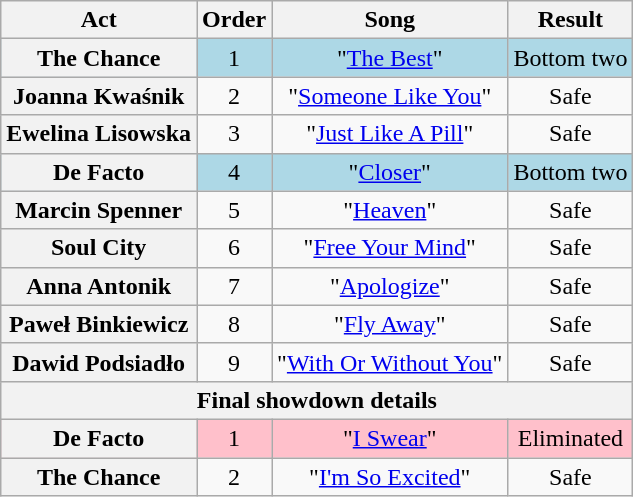<table class="wikitable plainrowheaders" style="text-align:center;">
<tr>
<th scope="col">Act</th>
<th scope="col">Order</th>
<th scope="col">Song</th>
<th scope="col">Result</th>
</tr>
<tr bgcolor="lightblue">
<th scope="row">The Chance</th>
<td>1</td>
<td>"<a href='#'>The Best</a>"</td>
<td>Bottom two</td>
</tr>
<tr>
<th scope="row">Joanna Kwaśnik</th>
<td>2</td>
<td>"<a href='#'>Someone Like You</a>"</td>
<td>Safe</td>
</tr>
<tr>
<th scope="row">Ewelina Lisowska</th>
<td>3</td>
<td>"<a href='#'>Just Like A Pill</a>"</td>
<td>Safe</td>
</tr>
<tr bgcolor="lightblue">
<th scope="row">De Facto</th>
<td>4</td>
<td>"<a href='#'>Closer</a>"</td>
<td>Bottom two</td>
</tr>
<tr>
<th scope="row">Marcin Spenner</th>
<td>5</td>
<td>"<a href='#'>Heaven</a>"</td>
<td>Safe</td>
</tr>
<tr>
<th scope="row">Soul City</th>
<td>6</td>
<td>"<a href='#'>Free Your Mind</a>"</td>
<td>Safe</td>
</tr>
<tr>
<th scope="row">Anna Antonik</th>
<td>7</td>
<td>"<a href='#'>Apologize</a>"</td>
<td>Safe</td>
</tr>
<tr>
<th scope="row">Paweł Binkiewicz</th>
<td>8</td>
<td>"<a href='#'>Fly Away</a>"</td>
<td>Safe</td>
</tr>
<tr>
<th scope="row">Dawid Podsiadło</th>
<td>9</td>
<td>"<a href='#'>With Or Without You</a>"</td>
<td>Safe</td>
</tr>
<tr>
<th colspan="4">Final showdown details</th>
</tr>
<tr style="background:pink;">
<th scope="row">De Facto</th>
<td>1</td>
<td>"<a href='#'>I Swear</a>"</td>
<td>Eliminated</td>
</tr>
<tr>
<th scope="row">The Chance</th>
<td>2</td>
<td>"<a href='#'>I'm So Excited</a>"</td>
<td>Safe</td>
</tr>
</table>
